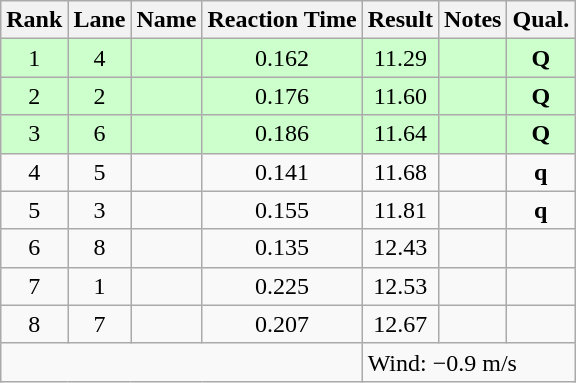<table class="wikitable" style="text-align:center">
<tr>
<th>Rank</th>
<th>Lane</th>
<th>Name</th>
<th>Reaction Time</th>
<th>Result</th>
<th>Notes</th>
<th>Qual.</th>
</tr>
<tr bgcolor=ccffcc>
<td>1</td>
<td>4</td>
<td align="left"></td>
<td>0.162</td>
<td>11.29</td>
<td></td>
<td><strong>Q</strong></td>
</tr>
<tr bgcolor=ccffcc>
<td>2</td>
<td>2</td>
<td align="left"></td>
<td>0.176</td>
<td>11.60</td>
<td></td>
<td><strong>Q</strong></td>
</tr>
<tr bgcolor=ccffcc>
<td>3</td>
<td>6</td>
<td align="left"></td>
<td>0.186</td>
<td>11.64</td>
<td></td>
<td><strong>Q</strong></td>
</tr>
<tr -bgcolor=ddffdd>
<td>4</td>
<td>5</td>
<td align="left"></td>
<td>0.141</td>
<td>11.68</td>
<td></td>
<td><strong>q</strong></td>
</tr>
<tr -bgcolor=ddffdd>
<td>5</td>
<td>3</td>
<td align="left"></td>
<td>0.155</td>
<td>11.81</td>
<td></td>
<td><strong>q</strong></td>
</tr>
<tr>
<td>6</td>
<td>8</td>
<td align="left"></td>
<td>0.135</td>
<td>12.43</td>
<td></td>
<td></td>
</tr>
<tr>
<td>7</td>
<td>1</td>
<td align="left"></td>
<td>0.225</td>
<td>12.53</td>
<td></td>
<td></td>
</tr>
<tr>
<td>8</td>
<td>7</td>
<td align="left"></td>
<td>0.207</td>
<td>12.67</td>
<td></td>
<td></td>
</tr>
<tr class="sortbottom">
<td colspan=4></td>
<td colspan="3" style="text-align:left;">Wind: −0.9 m/s</td>
</tr>
</table>
